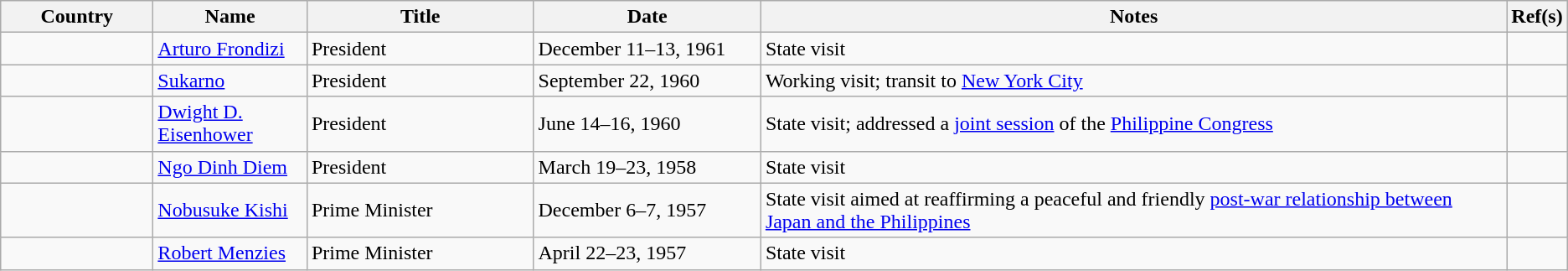<table class="wikitable sortable">
<tr>
<th style="width:10%;">Country</th>
<th style="width:10%;">Name</th>
<th style="width:15%;">Title</th>
<th style="width:15%;">Date</th>
<th style="width:50%;">Notes</th>
<th style="width:5%;">Ref(s)</th>
</tr>
<tr>
<td></td>
<td><a href='#'>Arturo Frondizi</a></td>
<td>President</td>
<td>December 11–13, 1961</td>
<td>State visit</td>
<td></td>
</tr>
<tr>
<td></td>
<td><a href='#'>Sukarno</a></td>
<td>President</td>
<td>September 22, 1960</td>
<td>Working visit; transit to <a href='#'>New York City</a></td>
<td></td>
</tr>
<tr>
<td></td>
<td><a href='#'>Dwight D. Eisenhower</a></td>
<td>President</td>
<td>June 14–16, 1960</td>
<td>State visit; addressed a <a href='#'>joint session</a> of the <a href='#'>Philippine Congress</a></td>
<td></td>
</tr>
<tr>
<td></td>
<td><a href='#'>Ngo Dinh Diem</a></td>
<td>President</td>
<td>March 19–23, 1958</td>
<td>State visit</td>
<td></td>
</tr>
<tr>
<td></td>
<td><a href='#'>Nobusuke Kishi</a></td>
<td>Prime Minister</td>
<td>December 6–7, 1957</td>
<td>State visit aimed at reaffirming a peaceful and friendly <a href='#'>post-war relationship between Japan and the Philippines</a></td>
<td></td>
</tr>
<tr>
<td></td>
<td><a href='#'>Robert Menzies</a></td>
<td>Prime Minister</td>
<td>April 22–23, 1957</td>
<td>State visit</td>
<td></td>
</tr>
</table>
